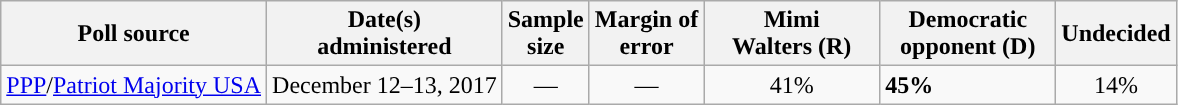<table class="wikitable">
<tr>
<th>Poll source</th>
<th>Date(s)<br>administered</th>
<th>Sample<br>size</th>
<th>Margin of<br>error</th>
<th style="width:110px;">Mimi<br>Walters (R)</th>
<th style="width:110px;">Democratic<br>opponent (D)</th>
<th>Undecided</th>
</tr>
<tr>
<td><a href='#'>PPP</a>/<a href='#'>Patriot Majority USA</a></td>
<td style="text-align:center">December 12–13, 2017</td>
<td style="text-align:center">—</td>
<td style="text-align:center">—</td>
<td style="text-align:center">41%</td>
<td style="background-color:"><strong>45%</strong></td>
<td style="text-align:center">14%</td>
</tr>
</table>
